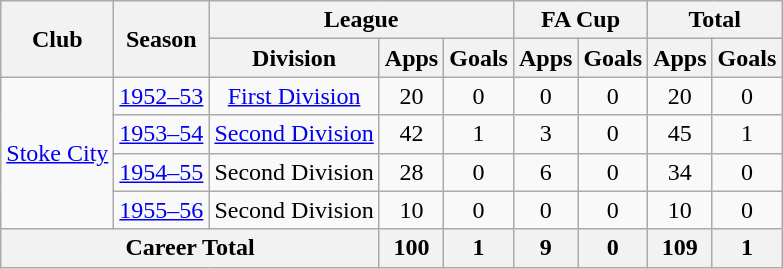<table class="wikitable" style="text-align: center;">
<tr>
<th rowspan="2">Club</th>
<th rowspan="2">Season</th>
<th colspan="3">League</th>
<th colspan="2">FA Cup</th>
<th colspan="2">Total</th>
</tr>
<tr>
<th>Division</th>
<th>Apps</th>
<th>Goals</th>
<th>Apps</th>
<th>Goals</th>
<th>Apps</th>
<th>Goals</th>
</tr>
<tr>
<td rowspan="4"><a href='#'>Stoke City</a></td>
<td><a href='#'>1952–53</a></td>
<td><a href='#'>First Division</a></td>
<td>20</td>
<td>0</td>
<td>0</td>
<td>0</td>
<td>20</td>
<td>0</td>
</tr>
<tr>
<td><a href='#'>1953–54</a></td>
<td><a href='#'>Second Division</a></td>
<td>42</td>
<td>1</td>
<td>3</td>
<td>0</td>
<td>45</td>
<td>1</td>
</tr>
<tr>
<td><a href='#'>1954–55</a></td>
<td>Second Division</td>
<td>28</td>
<td>0</td>
<td>6</td>
<td>0</td>
<td>34</td>
<td>0</td>
</tr>
<tr>
<td><a href='#'>1955–56</a></td>
<td>Second Division</td>
<td>10</td>
<td>0</td>
<td>0</td>
<td>0</td>
<td>10</td>
<td>0</td>
</tr>
<tr>
<th colspan="3">Career Total</th>
<th>100</th>
<th>1</th>
<th>9</th>
<th>0</th>
<th>109</th>
<th>1</th>
</tr>
</table>
